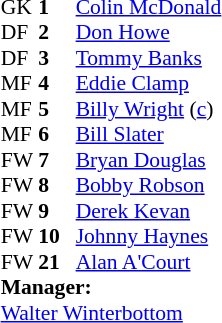<table cellspacing="0" cellpadding="0" style="font-size:90%; margin:0.2em auto;">
<tr>
<th width="25"></th>
<th width="25"></th>
</tr>
<tr>
<td>GK</td>
<td><strong>1</strong></td>
<td><a href='#'>Colin McDonald</a></td>
</tr>
<tr>
<td>DF</td>
<td><strong>2</strong></td>
<td><a href='#'>Don Howe</a></td>
</tr>
<tr>
<td>DF</td>
<td><strong>3</strong></td>
<td><a href='#'>Tommy Banks</a></td>
</tr>
<tr>
<td>MF</td>
<td><strong>4</strong></td>
<td><a href='#'>Eddie Clamp</a></td>
</tr>
<tr>
<td>MF</td>
<td><strong>5</strong></td>
<td><a href='#'>Billy Wright</a> (<a href='#'>c</a>)</td>
</tr>
<tr>
<td>MF</td>
<td><strong>6</strong></td>
<td><a href='#'>Bill Slater</a></td>
</tr>
<tr>
<td>FW</td>
<td><strong>7</strong></td>
<td><a href='#'>Bryan Douglas</a></td>
</tr>
<tr>
<td>FW</td>
<td><strong>8</strong></td>
<td><a href='#'>Bobby Robson</a></td>
</tr>
<tr>
<td>FW</td>
<td><strong>9</strong></td>
<td><a href='#'>Derek Kevan</a></td>
</tr>
<tr>
<td>FW</td>
<td><strong>10</strong></td>
<td><a href='#'>Johnny Haynes</a></td>
</tr>
<tr>
<td>FW</td>
<td><strong>21</strong></td>
<td><a href='#'>Alan A'Court</a></td>
</tr>
<tr>
<td colspan=3><strong>Manager:</strong></td>
</tr>
<tr>
<td colspan=4><a href='#'>Walter Winterbottom</a></td>
</tr>
</table>
